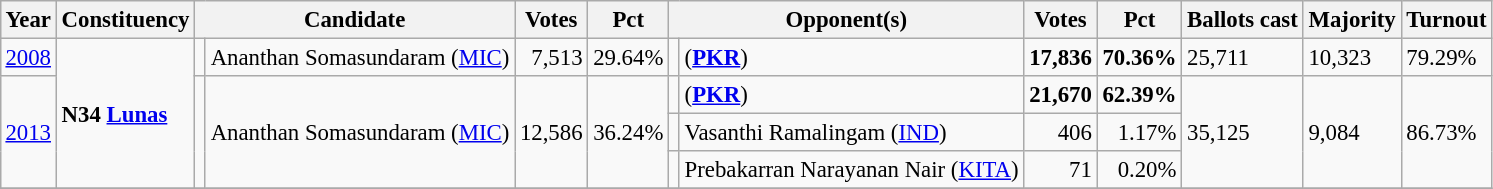<table class="wikitable" style="margin:0.5em ; font-size:95%">
<tr>
<th>Year</th>
<th>Constituency</th>
<th colspan=2>Candidate</th>
<th>Votes</th>
<th>Pct</th>
<th colspan=2>Opponent(s)</th>
<th>Votes</th>
<th>Pct</th>
<th>Ballots cast</th>
<th>Majority</th>
<th>Turnout</th>
</tr>
<tr>
<td><a href='#'>2008</a></td>
<td rowspan=4><strong>N34 <a href='#'>Lunas</a></strong></td>
<td></td>
<td>Ananthan Somasundaram (<a href='#'>MIC</a>)</td>
<td align="right">7,513</td>
<td>29.64%</td>
<td></td>
<td> (<a href='#'><strong>PKR</strong></a>)</td>
<td align="right"><strong>17,836</strong></td>
<td><strong>70.36%</strong></td>
<td>25,711</td>
<td>10,323</td>
<td>79.29%</td>
</tr>
<tr>
<td rowspan=3><a href='#'>2013</a></td>
<td rowspan=3 ></td>
<td rowspan=3>Ananthan Somasundaram (<a href='#'>MIC</a>)</td>
<td rowspan=3 align="right">12,586</td>
<td rowspan=3>36.24%</td>
<td></td>
<td> (<a href='#'><strong>PKR</strong></a>)</td>
<td align="right"><strong>21,670</strong></td>
<td><strong>62.39%</strong></td>
<td rowspan=3>35,125</td>
<td rowspan=3>9,084</td>
<td rowspan=3>86.73%</td>
</tr>
<tr>
<td></td>
<td>Vasanthi Ramalingam (<a href='#'>IND</a>)</td>
<td align="right">406</td>
<td align=right>1.17%</td>
</tr>
<tr>
<td></td>
<td>Prebakarran Narayanan Nair (<a href='#'>KITA</a>)</td>
<td align="right">71</td>
<td align=right>0.20%</td>
</tr>
<tr>
</tr>
</table>
